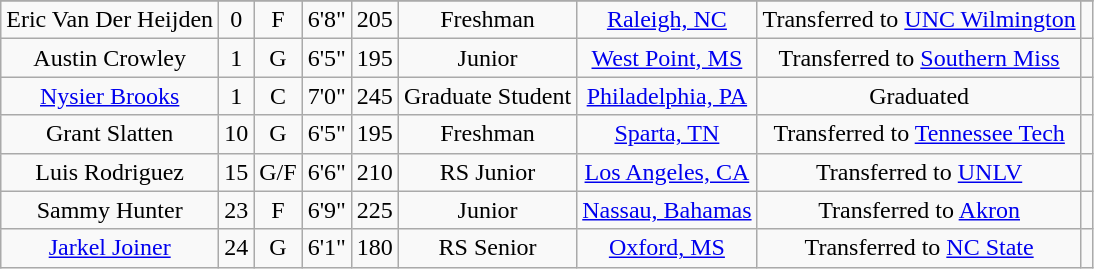<table class="wikitable sortable" style="text-align: center">
<tr align=center>
</tr>
<tr>
<td>Eric Van Der Heijden</td>
<td>0</td>
<td>F</td>
<td>6'8"</td>
<td>205</td>
<td>Freshman</td>
<td><a href='#'>Raleigh, NC</a></td>
<td>Transferred to <a href='#'>UNC Wilmington</a></td>
<td></td>
</tr>
<tr>
<td>Austin Crowley</td>
<td>1</td>
<td>G</td>
<td>6'5"</td>
<td>195</td>
<td>Junior</td>
<td><a href='#'>West Point, MS</a></td>
<td>Transferred to <a href='#'>Southern Miss</a></td>
<td></td>
</tr>
<tr>
<td><a href='#'>Nysier Brooks</a></td>
<td>1</td>
<td>C</td>
<td>7'0"</td>
<td>245</td>
<td>Graduate Student</td>
<td><a href='#'>Philadelphia, PA</a></td>
<td>Graduated</td>
</tr>
<tr>
<td>Grant Slatten</td>
<td>10</td>
<td>G</td>
<td>6'5"</td>
<td>195</td>
<td>Freshman</td>
<td><a href='#'>Sparta, TN</a></td>
<td>Transferred to <a href='#'>Tennessee Tech</a></td>
<td></td>
</tr>
<tr>
<td>Luis Rodriguez</td>
<td>15</td>
<td>G/F</td>
<td>6'6"</td>
<td>210</td>
<td>RS Junior</td>
<td><a href='#'>Los Angeles, CA</a></td>
<td>Transferred to <a href='#'>UNLV</a></td>
<td></td>
</tr>
<tr>
<td>Sammy Hunter</td>
<td>23</td>
<td>F</td>
<td>6'9"</td>
<td>225</td>
<td>Junior</td>
<td><a href='#'>Nassau, Bahamas</a></td>
<td>Transferred to <a href='#'>Akron</a></td>
<td></td>
</tr>
<tr>
<td><a href='#'>Jarkel Joiner</a></td>
<td>24</td>
<td>G</td>
<td>6'1"</td>
<td>180</td>
<td>RS Senior</td>
<td><a href='#'>Oxford, MS</a></td>
<td>Transferred to <a href='#'>NC State</a></td>
<td></td>
</tr>
</table>
